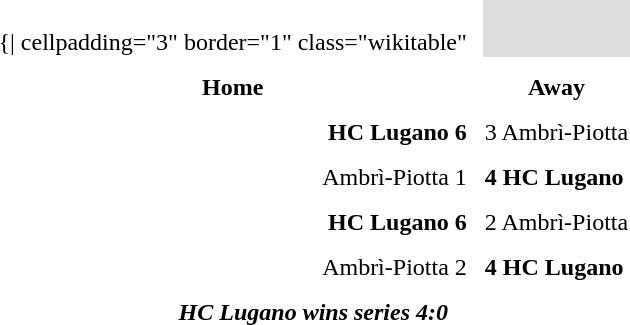<table cellspacing="10">
<tr>
<td valign="top"><br>	{| cellpadding="3" border="1"  class="wikitable"</td>
<th bgcolor="#DDDDDD" colspan="4"></th>
</tr>
<tr>
<th>Home</th>
<th>Away</th>
</tr>
<tr>
<td align = "right"><strong>HC Lugano 6</strong></td>
<td>3 Ambrì-Piotta</td>
</tr>
<tr>
<td align = "right">Ambrì-Piotta 1</td>
<td><strong>4 HC Lugano</strong></td>
</tr>
<tr>
<td align = "right"><strong>HC Lugano 6</strong></td>
<td>2 Ambrì-Piotta</td>
</tr>
<tr>
<td align = "right">Ambrì-Piotta 2</td>
<td><strong>4 HC Lugano</strong></td>
</tr>
<tr align="center">
<td colspan="4"><strong><em>HC Lugano wins series 4:0</em></strong></td>
</tr>
</table>
